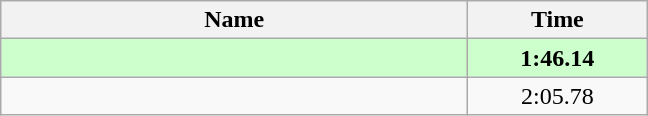<table class="wikitable" style="text-align:center;">
<tr>
<th style="width:19em">Name</th>
<th style="width:7em">Time</th>
</tr>
<tr bgcolor=ccffcc>
<td align=left><strong></strong></td>
<td><strong>1:46.14</strong></td>
</tr>
<tr>
<td align=left></td>
<td>2:05.78</td>
</tr>
</table>
